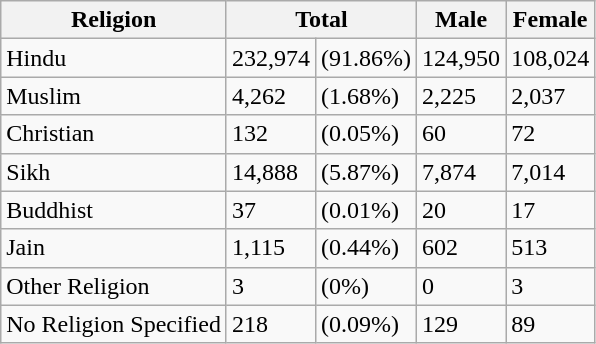<table class="wikitable">
<tr>
<th>Religion</th>
<th colspan="2">Total</th>
<th>Male</th>
<th>Female</th>
</tr>
<tr>
<td>Hindu</td>
<td>232,974</td>
<td>(91.86%)</td>
<td>124,950</td>
<td>108,024</td>
</tr>
<tr>
<td>Muslim</td>
<td>4,262</td>
<td>(1.68%)</td>
<td>2,225</td>
<td>2,037</td>
</tr>
<tr>
<td>Christian</td>
<td>132</td>
<td>(0.05%)</td>
<td>60</td>
<td>72</td>
</tr>
<tr>
<td>Sikh</td>
<td>14,888</td>
<td>(5.87%)</td>
<td>7,874</td>
<td>7,014</td>
</tr>
<tr>
<td>Buddhist</td>
<td>37</td>
<td>(0.01%)</td>
<td>20</td>
<td>17</td>
</tr>
<tr>
<td>Jain</td>
<td>1,115</td>
<td>(0.44%)</td>
<td>602</td>
<td>513</td>
</tr>
<tr>
<td>Other Religion</td>
<td>3</td>
<td>(0%)</td>
<td>0</td>
<td>3</td>
</tr>
<tr>
<td>No Religion Specified</td>
<td>218</td>
<td>(0.09%)</td>
<td>129</td>
<td>89</td>
</tr>
</table>
